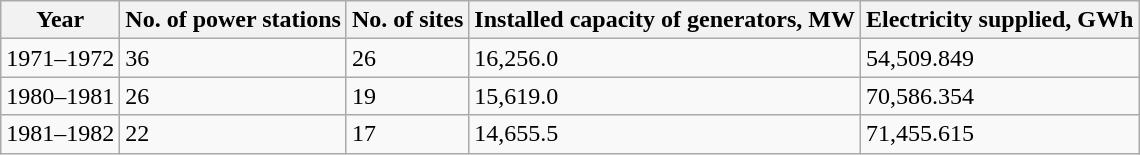<table class="wikitable">
<tr>
<th>Year</th>
<th>No. of power stations</th>
<th>No. of sites</th>
<th>Installed capacity of generators, MW</th>
<th>Electricity supplied, GWh</th>
</tr>
<tr>
<td>1971–1972</td>
<td>36</td>
<td>26</td>
<td>16,256.0</td>
<td>54,509.849</td>
</tr>
<tr>
<td>1980–1981</td>
<td>26</td>
<td>19</td>
<td>15,619.0</td>
<td>70,586.354</td>
</tr>
<tr>
<td>1981–1982</td>
<td>22</td>
<td>17</td>
<td>14,655.5</td>
<td>71,455.615</td>
</tr>
</table>
